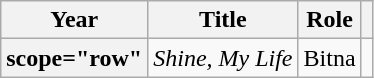<table class="wikitable plainrowheaders sortable">
<tr>
<th scope="col">Year</th>
<th scope="col">Title</th>
<th scope="col">Role</th>
<th scope="col" class="unsortable"></th>
</tr>
<tr>
<th>scope="row" </th>
<td><em>Shine, My Life</em></td>
<td>Bitna</td>
<td style="text-align:center"></td>
</tr>
</table>
